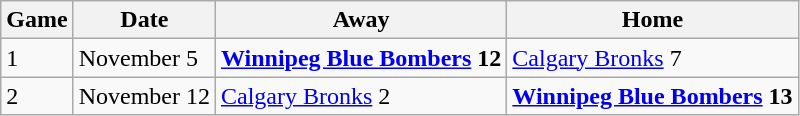<table class="wikitable">
<tr>
<th>Game</th>
<th>Date</th>
<th>Away</th>
<th>Home</th>
</tr>
<tr>
<td>1</td>
<td>November 5</td>
<td><strong><a href='#'>Winnipeg Blue Bombers</a> 12</strong></td>
<td><a href='#'>Calgary Bronks</a> 7</td>
</tr>
<tr>
<td>2</td>
<td>November 12</td>
<td><a href='#'>Calgary Bronks</a> 2</td>
<td><strong><a href='#'>Winnipeg Blue Bombers</a> 13</strong></td>
</tr>
</table>
